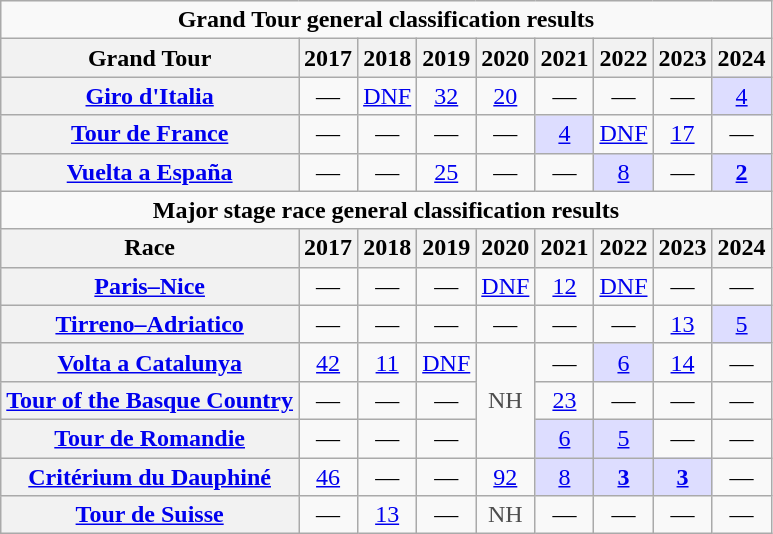<table class="wikitable plainrowheaders">
<tr>
<td colspan=12 align="center"><strong>Grand Tour general classification results</strong></td>
</tr>
<tr>
<th scope="col">Grand Tour</th>
<th scope="col">2017</th>
<th scope="col">2018</th>
<th scope="col">2019</th>
<th scope="col">2020</th>
<th scope="col">2021</th>
<th scope="col">2022</th>
<th scope="col">2023</th>
<th scope="col">2024</th>
</tr>
<tr style="text-align:center;">
<th scope="row"> <a href='#'>Giro d'Italia</a></th>
<td>—</td>
<td><a href='#'>DNF</a></td>
<td><a href='#'>32</a></td>
<td><a href='#'>20</a></td>
<td>—</td>
<td>—</td>
<td>—</td>
<td style="background:#ddf;"><a href='#'>4</a></td>
</tr>
<tr style="text-align:center;">
<th scope="row"> <a href='#'>Tour de France</a></th>
<td>—</td>
<td>—</td>
<td>—</td>
<td>—</td>
<td style="background:#ddf;"><a href='#'>4</a></td>
<td><a href='#'>DNF</a></td>
<td><a href='#'>17</a></td>
<td>—</td>
</tr>
<tr style="text-align:center;">
<th scope="row"> <a href='#'>Vuelta a España</a></th>
<td>—</td>
<td>—</td>
<td><a href='#'>25</a></td>
<td>—</td>
<td>—</td>
<td style="background:#ddf;"><a href='#'>8</a></td>
<td>—</td>
<td style="background:#ddf;"><a href='#'><strong>2</strong></a></td>
</tr>
<tr>
<td colspan=12 align="center"><strong>Major stage race general classification results</strong></td>
</tr>
<tr>
<th scope="col">Race</th>
<th scope="col">2017</th>
<th scope="col">2018</th>
<th scope="col">2019</th>
<th scope="col">2020</th>
<th scope="col">2021</th>
<th scope="col">2022</th>
<th scope="col">2023</th>
<th scope="col">2024</th>
</tr>
<tr style="text-align:center;">
<th scope="row"> <a href='#'>Paris–Nice</a></th>
<td>—</td>
<td>—</td>
<td>—</td>
<td><a href='#'>DNF</a></td>
<td><a href='#'>12</a></td>
<td><a href='#'>DNF</a></td>
<td>—</td>
<td>—</td>
</tr>
<tr style="text-align:center;">
<th scope="row"> <a href='#'>Tirreno–Adriatico</a></th>
<td>—</td>
<td>—</td>
<td>—</td>
<td>—</td>
<td>—</td>
<td>—</td>
<td><a href='#'>13</a></td>
<td style="background:#ddf;"><a href='#'>5</a></td>
</tr>
<tr style="text-align:center;">
<th scope="row"> <a href='#'>Volta a Catalunya</a></th>
<td><a href='#'>42</a></td>
<td><a href='#'>11</a></td>
<td><a href='#'>DNF</a></td>
<td style="color:#4d4d4d;" rowspan=3>NH</td>
<td>—</td>
<td style="background:#ddf;"><a href='#'>6</a></td>
<td><a href='#'>14</a></td>
<td>—</td>
</tr>
<tr style="text-align:center;">
<th scope="row"> <a href='#'>Tour of the Basque Country</a></th>
<td>—</td>
<td>—</td>
<td>—</td>
<td><a href='#'>23</a></td>
<td>—</td>
<td>—</td>
<td>—</td>
</tr>
<tr style="text-align:center;">
<th scope="row"> <a href='#'>Tour de Romandie</a></th>
<td>—</td>
<td>—</td>
<td>—</td>
<td style="background:#ddf;"><a href='#'>6</a></td>
<td style="background:#ddf;"><a href='#'>5</a></td>
<td>—</td>
<td>—</td>
</tr>
<tr style="text-align:center;">
<th scope="row"> <a href='#'>Critérium du Dauphiné</a></th>
<td><a href='#'>46</a></td>
<td>—</td>
<td>—</td>
<td><a href='#'>92</a></td>
<td style="background:#ddf;"><a href='#'>8</a></td>
<td style="background:#ddf;"><a href='#'><strong>3</strong></a></td>
<td style="background:#ddf;"><a href='#'><strong>3</strong></a></td>
<td>—</td>
</tr>
<tr style="text-align:center;">
<th scope="row"> <a href='#'>Tour de Suisse</a></th>
<td>—</td>
<td><a href='#'>13</a></td>
<td>—</td>
<td style="color:#4d4d4d;">NH</td>
<td>—</td>
<td>—</td>
<td>—</td>
<td>—</td>
</tr>
</table>
